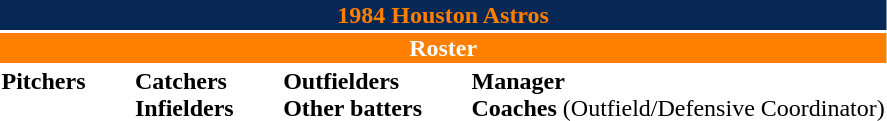<table class="toccolours" style="text-align: left;">
<tr>
<th colspan="10" style="background-color: #072854; color: #FF7F00; text-align: center;">1984 Houston Astros</th>
</tr>
<tr>
<td colspan="10" style="background-color: #FF7F00; color: white; text-align: center;"><strong>Roster</strong></td>
</tr>
<tr>
<td valign="top"><strong>Pitchers</strong><br>












</td>
<td width="25px"></td>
<td valign="top"><strong>Catchers</strong><br>


<strong>Infielders</strong>











</td>
<td width="25px"></td>
<td valign="top"><strong>Outfielders</strong><br>





<strong>Other batters</strong>
</td>
<td width="25px"></td>
<td valign="top"><strong>Manager</strong><br>
<strong>Coaches</strong>
 (Outfield/Defensive Coordinator)



</td>
</tr>
</table>
